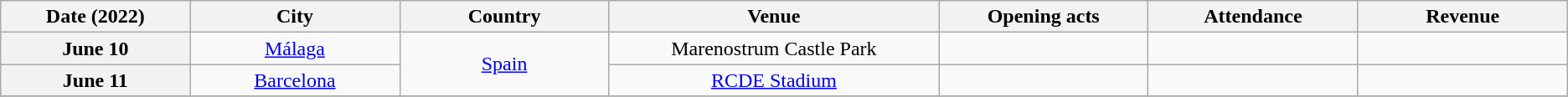<table class="wikitable plainrowheaders" style="text-align:center;">
<tr>
<th scope="col" style="width:9em;">Date (2022)</th>
<th scope="col" style="width:10em;">City</th>
<th scope="col" style="width:10em;">Country</th>
<th scope="col" style="width:16em;">Venue</th>
<th scope="col" style="width:10em;">Opening acts</th>
<th scope="col" style="width:10em;">Attendance</th>
<th scope="col" style="width:10em;">Revenue</th>
</tr>
<tr>
<th scope="row" style="text-align:center;">June 10</th>
<td><a href='#'>Málaga</a></td>
<td rowspan="2"><a href='#'>Spain</a></td>
<td>Marenostrum Castle Park</td>
<td></td>
<td></td>
<td></td>
</tr>
<tr>
<th scope="row" style="text-align:center;">June 11</th>
<td><a href='#'>Barcelona</a></td>
<td><a href='#'>RCDE Stadium</a></td>
<td></td>
<td></td>
<td></td>
</tr>
<tr>
</tr>
</table>
